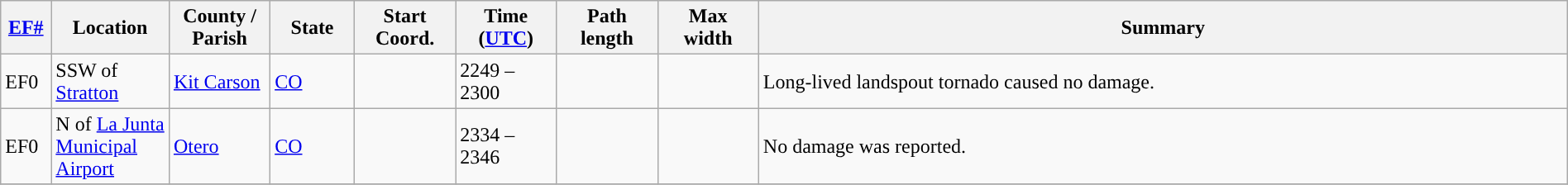<table class="wikitable sortable" style="width:100%;">
<tr>
<th scope="col" width="3%" align="center"><a href='#'>EF#</a></th>
<th scope="col" width="7%" align="center" class="unsortable">Location</th>
<th scope="col" width="6%" align="center" class="unsortable">County / Parish</th>
<th scope="col" width="5%" align="center">State</th>
<th scope="col" width="6%" align="center">Start Coord.</th>
<th scope="col" width="6%" align="center">Time (<a href='#'>UTC</a>)</th>
<th scope="col" width="6%" align="center">Path length</th>
<th scope="col" width="6%" align="center">Max width</th>
<th scope="col" width="48%" class="unsortable" align="center">Summary</th>
</tr>
<tr>
<td>EF0</td>
<td>SSW of <a href='#'>Stratton</a></td>
<td><a href='#'>Kit Carson</a></td>
<td><a href='#'>CO</a></td>
<td></td>
<td>2249 – 2300</td>
<td></td>
<td></td>
<td>Long-lived landspout tornado caused no damage.</td>
</tr>
<tr>
<td>EF0</td>
<td>N of <a href='#'>La Junta Municipal Airport</a></td>
<td><a href='#'>Otero</a></td>
<td><a href='#'>CO</a></td>
<td></td>
<td>2334 – 2346</td>
<td></td>
<td></td>
<td>No damage was reported.</td>
</tr>
<tr>
</tr>
</table>
